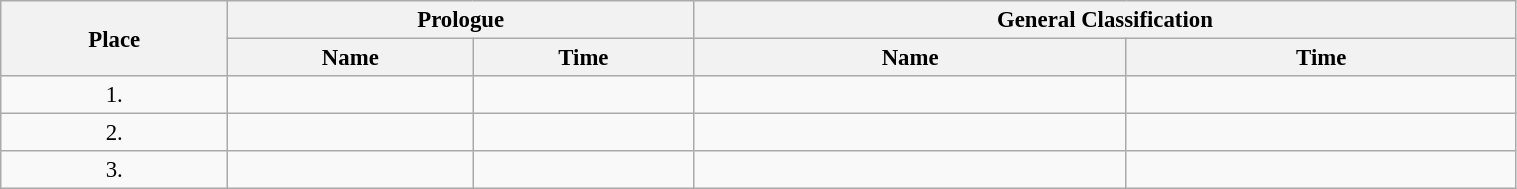<table class=wikitable style="font-size:95%" width="80%">
<tr>
<th rowspan="2">Place</th>
<th colspan="2">Prologue</th>
<th colspan="2">General Classification</th>
</tr>
<tr>
<th>Name</th>
<th>Time</th>
<th>Name</th>
<th>Time</th>
</tr>
<tr>
<td align="center">1.</td>
<td></td>
<td></td>
<td></td>
<td></td>
</tr>
<tr>
<td align="center">2.</td>
<td></td>
<td></td>
<td></td>
<td></td>
</tr>
<tr>
<td align="center">3.</td>
<td></td>
<td></td>
<td></td>
<td></td>
</tr>
</table>
